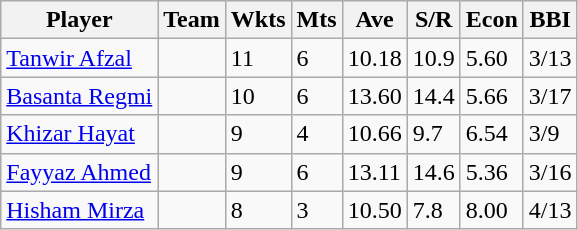<table class="wikitable">
<tr>
<th>Player</th>
<th>Team</th>
<th>Wkts</th>
<th>Mts</th>
<th>Ave</th>
<th>S/R</th>
<th>Econ</th>
<th>BBI</th>
</tr>
<tr>
<td><a href='#'>Tanwir Afzal</a></td>
<td></td>
<td>11</td>
<td>6</td>
<td>10.18</td>
<td>10.9</td>
<td>5.60</td>
<td>3/13</td>
</tr>
<tr>
<td><a href='#'>Basanta Regmi</a></td>
<td></td>
<td>10</td>
<td>6</td>
<td>13.60</td>
<td>14.4</td>
<td>5.66</td>
<td>3/17</td>
</tr>
<tr>
<td><a href='#'>Khizar Hayat</a></td>
<td></td>
<td>9</td>
<td>4</td>
<td>10.66</td>
<td>9.7</td>
<td>6.54</td>
<td>3/9</td>
</tr>
<tr>
<td><a href='#'>Fayyaz Ahmed</a></td>
<td></td>
<td>9</td>
<td>6</td>
<td>13.11</td>
<td>14.6</td>
<td>5.36</td>
<td>3/16</td>
</tr>
<tr>
<td><a href='#'>Hisham Mirza</a></td>
<td></td>
<td>8</td>
<td>3</td>
<td>10.50</td>
<td>7.8</td>
<td>8.00</td>
<td>4/13</td>
</tr>
</table>
